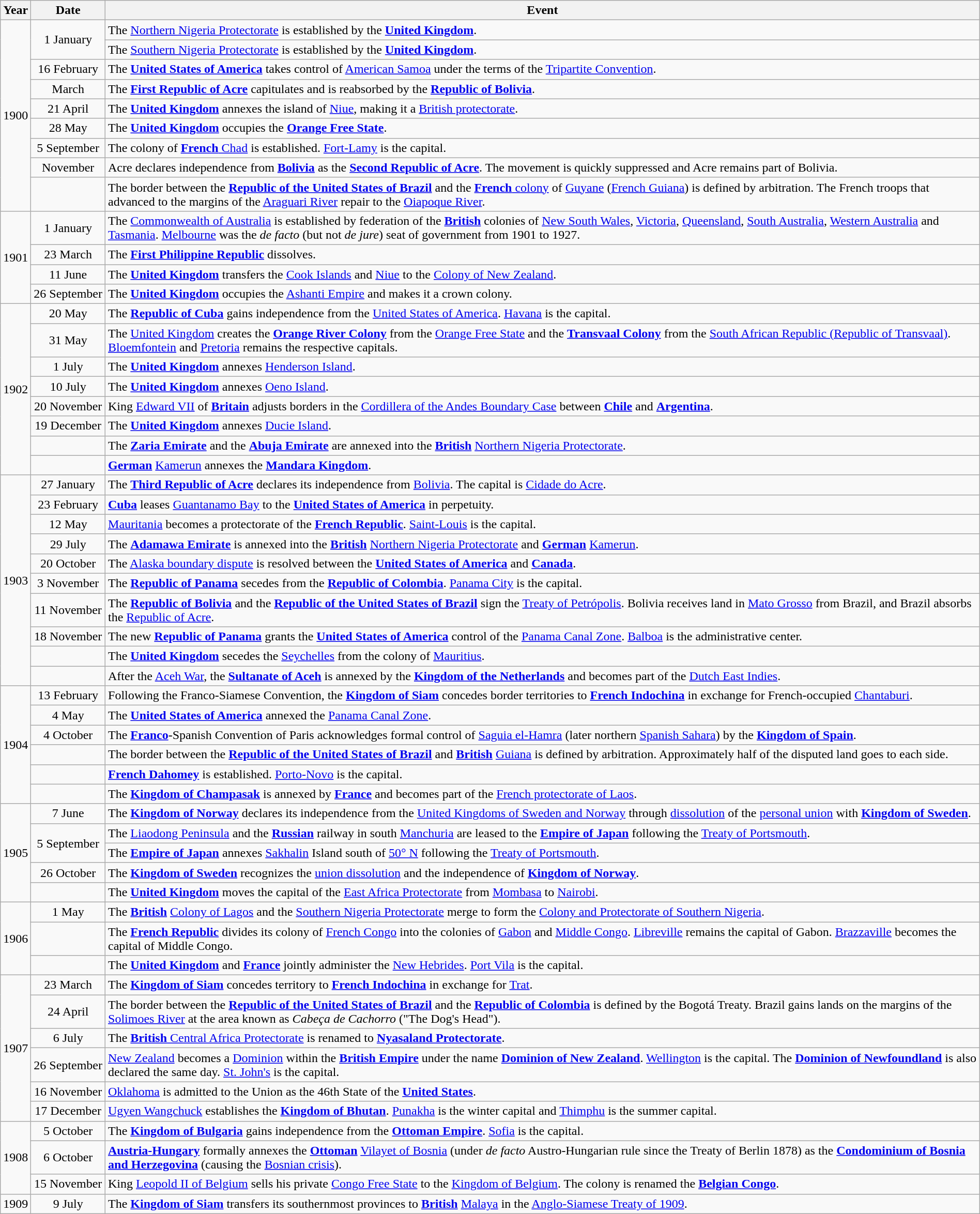<table class=wikitable style="width:100%; text-align:center">
<tr>
<th style="width:2em">Year</th>
<th style="width:4em">Date</th>
<th>Event</th>
</tr>
<tr>
<td rowspan=9>1900</td>
<td rowspan=2>1 January</td>
<td style=text-align:left>The <a href='#'>Northern Nigeria Protectorate</a> is established by the <a href='#'><strong>United Kingdom</strong></a>.</td>
</tr>
<tr>
<td style=text-align:left>The <a href='#'>Southern Nigeria Protectorate</a> is established by the <a href='#'><strong>United Kingdom</strong></a>.</td>
</tr>
<tr>
<td>16 February</td>
<td style=text-align:left>The <strong><a href='#'>United States of America</a></strong> takes control of <a href='#'>American Samoa</a> under the terms of the <a href='#'>Tripartite Convention</a>.</td>
</tr>
<tr>
<td>March</td>
<td style=text-align:left>The <strong><a href='#'>First Republic of Acre</a></strong> capitulates and is reabsorbed by the <strong><a href='#'>Republic of Bolivia</a></strong>.</td>
</tr>
<tr>
<td>21 April</td>
<td style=text-align:left>The <strong><a href='#'>United Kingdom</a></strong> annexes the island of <a href='#'>Niue</a>, making it a <a href='#'>British protectorate</a>.</td>
</tr>
<tr>
<td>28 May</td>
<td style=text-align:left>The <strong><a href='#'>United Kingdom</a></strong> occupies the <strong><a href='#'>Orange Free State</a></strong>.</td>
</tr>
<tr>
<td>5 September</td>
<td style=text-align:left>The colony of <a href='#'><strong>French</strong> Chad</a> is established. <a href='#'>Fort-Lamy</a> is the capital.</td>
</tr>
<tr>
<td>November</td>
<td style=text-align:left>Acre declares independence from <strong><a href='#'>Bolivia</a></strong> as the <strong><a href='#'>Second Republic of Acre</a></strong>. The movement is quickly suppressed and Acre remains part of Bolivia.</td>
</tr>
<tr>
<td></td>
<td style=text-align:left>The border between the <strong><a href='#'>Republic of the United States of Brazil</a></strong> and the <a href='#'><strong>French</strong> colony</a> of <a href='#'>Guyane</a> (<a href='#'>French Guiana</a>) is defined by arbitration. The French troops that advanced to the margins of the <a href='#'>Araguari River</a> repair to the <a href='#'>Oiapoque River</a>.</td>
</tr>
<tr>
<td rowspan=4>1901</td>
<td>1 January</td>
<td style=text-align:left>The <a href='#'>Commonwealth of Australia</a> is established by federation of the <a href='#'><strong>British</strong></a> colonies of <a href='#'>New South Wales</a>, <a href='#'>Victoria</a>, <a href='#'>Queensland</a>, <a href='#'>South Australia</a>, <a href='#'>Western Australia</a> and <a href='#'>Tasmania</a>. <a href='#'>Melbourne</a> was the <em>de facto</em> (but not <em>de jure</em>) seat of government from 1901 to 1927.</td>
</tr>
<tr>
<td>23 March</td>
<td style=text-align:left>The <strong><a href='#'>First Philippine Republic</a></strong> dissolves.</td>
</tr>
<tr>
<td>11 June</td>
<td style=text-align:left>The <strong><a href='#'>United Kingdom</a></strong> transfers the <a href='#'>Cook Islands</a> and <a href='#'>Niue</a> to the <a href='#'>Colony of New Zealand</a>.</td>
</tr>
<tr>
<td>26 September</td>
<td style=text-align:left>The <strong><a href='#'>United Kingdom</a></strong> occupies the <a href='#'>Ashanti Empire</a> and makes it a crown colony.</td>
</tr>
<tr>
<td rowspan=8>1902</td>
<td>20 May</td>
<td style=text-align:left>The <strong><a href='#'>Republic of Cuba</a></strong> gains independence from the <a href='#'>United States of America</a>. <a href='#'>Havana</a> is the capital.</td>
</tr>
<tr>
<td>31 May</td>
<td style=text-align:left>The <a href='#'>United Kingdom</a> creates the <strong><a href='#'>Orange River Colony</a></strong> from the <a href='#'>Orange Free State</a> and the <strong><a href='#'>Transvaal Colony</a></strong> from the <a href='#'>South African Republic (Republic of Transvaal)</a>. <a href='#'>Bloemfontein</a> and <a href='#'>Pretoria</a> remains the respective capitals.</td>
</tr>
<tr>
<td>1 July</td>
<td style=text-align:left>The <strong><a href='#'>United Kingdom</a></strong> annexes <a href='#'>Henderson Island</a>.</td>
</tr>
<tr>
<td>10 July</td>
<td style=text-align:left>The <strong><a href='#'>United Kingdom</a></strong> annexes <a href='#'>Oeno Island</a>.</td>
</tr>
<tr>
<td>20 November</td>
<td style=text-align:left>King <a href='#'>Edward VII</a> of <a href='#'><strong>Britain</strong></a> adjusts borders in the <a href='#'>Cordillera of the Andes Boundary Case</a> between <strong><a href='#'>Chile</a></strong> and <strong><a href='#'>Argentina</a></strong>.</td>
</tr>
<tr>
<td>19 December</td>
<td style=text-align:left>The <strong><a href='#'>United Kingdom</a></strong> annexes <a href='#'>Ducie Island</a>.</td>
</tr>
<tr>
<td></td>
<td style=text-align:left>The <strong><a href='#'>Zaria Emirate</a></strong> and the <strong><a href='#'>Abuja Emirate</a></strong> are annexed into the <strong><a href='#'>British</a></strong> <a href='#'>Northern Nigeria Protectorate</a>.</td>
</tr>
<tr>
<td></td>
<td style=text-align:left><strong><a href='#'>German</a></strong> <a href='#'>Kamerun</a> annexes the <strong><a href='#'>Mandara Kingdom</a></strong>.</td>
</tr>
<tr>
<td rowspan=10>1903</td>
<td>27 January</td>
<td style=text-align:left>The <strong><a href='#'>Third Republic of Acre</a></strong> declares its independence from <a href='#'>Bolivia</a>. The capital is <a href='#'>Cidade do Acre</a>.</td>
</tr>
<tr>
<td>23 February</td>
<td style=text-align:left><strong><a href='#'>Cuba</a></strong> leases <a href='#'>Guantanamo Bay</a> to the <strong><a href='#'>United States of America</a></strong> in perpetuity.</td>
</tr>
<tr>
<td>12 May</td>
<td style=text-align:left><a href='#'>Mauritania</a> becomes a protectorate of the <strong><a href='#'>French Republic</a></strong>. <a href='#'>Saint-Louis</a> is the capital.</td>
</tr>
<tr>
<td>29 July</td>
<td style=text-align:left>The <strong><a href='#'>Adamawa Emirate</a></strong> is annexed into the <a href='#'><strong>British</strong></a> <a href='#'>Northern Nigeria Protectorate</a> and <strong><a href='#'>German</a></strong> <a href='#'>Kamerun</a>.</td>
</tr>
<tr>
<td>20 October</td>
<td style=text-align:left>The <a href='#'>Alaska boundary dispute</a> is resolved between the <strong><a href='#'>United States of America</a></strong> and <strong><a href='#'>Canada</a></strong>.</td>
</tr>
<tr>
<td>3 November</td>
<td style=text-align:left>The <strong><a href='#'>Republic of Panama</a></strong> secedes from the <strong><a href='#'>Republic of Colombia</a></strong>. <a href='#'>Panama City</a> is the capital.</td>
</tr>
<tr>
<td>11 November</td>
<td style=text-align:left>The <strong><a href='#'>Republic of Bolivia</a></strong> and the <strong><a href='#'>Republic of the United States of Brazil</a></strong> sign the <a href='#'>Treaty of Petrópolis</a>. Bolivia receives land in <a href='#'>Mato Grosso</a> from Brazil, and Brazil absorbs the <a href='#'>Republic of Acre</a>.</td>
</tr>
<tr>
<td>18 November</td>
<td style=text-align:left>The new <strong><a href='#'>Republic of Panama</a></strong> grants the <strong><a href='#'>United States of America</a></strong> control of the <a href='#'>Panama Canal Zone</a>. <a href='#'>Balboa</a> is the administrative center.</td>
</tr>
<tr>
<td></td>
<td style=text-align:left>The <a href='#'><strong>United Kingdom</strong></a> secedes the <a href='#'>Seychelles</a> from the colony of <a href='#'>Mauritius</a>.</td>
</tr>
<tr>
<td></td>
<td style=text-align:left>After the <a href='#'>Aceh War</a>, the <strong><a href='#'>Sultanate of Aceh</a></strong> is annexed by the <strong><a href='#'>Kingdom of the Netherlands</a></strong> and becomes part of the <a href='#'>Dutch East Indies</a>.</td>
</tr>
<tr>
<td rowspan=6>1904</td>
<td>13 February</td>
<td style=text-align:left>Following the Franco-Siamese Convention, the <a href='#'><strong>Kingdom of Siam</strong></a> concedes border territories to <strong><a href='#'>French Indochina</a></strong> in exchange for French-occupied <a href='#'>Chantaburi</a>.</td>
</tr>
<tr>
<td>4 May</td>
<td style=text-align:left>The <strong><a href='#'>United States of America</a></strong> annexed the <a href='#'>Panama Canal Zone</a>.</td>
</tr>
<tr>
<td>4 October</td>
<td style=text-align:left>The <a href='#'><strong>Franco</strong></a>-Spanish Convention of Paris acknowledges formal control of <a href='#'>Saguia el-Hamra</a> (later northern <a href='#'>Spanish Sahara</a>) by the <strong><a href='#'>Kingdom of Spain</a></strong>.</td>
</tr>
<tr>
<td></td>
<td style=text-align:left>The border between the <strong><a href='#'>Republic of the United States of Brazil</a></strong> and <strong><a href='#'>British</a></strong> <a href='#'>Guiana</a> is defined by arbitration. Approximately half of the disputed land goes to each side.</td>
</tr>
<tr>
<td></td>
<td style=text-align:left><strong><a href='#'>French Dahomey</a></strong> is established. <a href='#'>Porto-Novo</a> is the capital.</td>
</tr>
<tr>
<td></td>
<td style=text-align:left>The <strong><a href='#'>Kingdom of Champasak</a></strong> is annexed by <a href='#'><strong>France</strong></a> and becomes part of the <a href='#'>French protectorate of Laos</a>.</td>
</tr>
<tr>
<td rowspan=5>1905</td>
<td>7 June</td>
<td style=text-align:left>The <strong><a href='#'>Kingdom of Norway</a></strong> declares its independence from the <a href='#'>United Kingdoms of Sweden and Norway</a> through <a href='#'>dissolution</a> of the <a href='#'>personal union</a> with <strong><a href='#'>Kingdom of Sweden</a></strong>.</td>
</tr>
<tr>
<td rowspan=2>5 September</td>
<td style=text-align:left>The <a href='#'>Liaodong Peninsula</a> and the <a href='#'><strong>Russian</strong></a> railway in south <a href='#'>Manchuria</a> are leased to the <strong><a href='#'>Empire of Japan</a></strong> following the <a href='#'>Treaty of Portsmouth</a>.</td>
</tr>
<tr>
<td style=text-align:left>The <strong><a href='#'>Empire of Japan</a></strong> annexes <a href='#'>Sakhalin</a> Island south of <a href='#'>50° N</a> following the <a href='#'>Treaty of Portsmouth</a>.</td>
</tr>
<tr>
<td>26 October</td>
<td style=text-align:left>The <strong><a href='#'>Kingdom of Sweden</a></strong> recognizes the <a href='#'>union dissolution</a> and the independence of <strong><a href='#'>Kingdom of Norway</a></strong>.</td>
</tr>
<tr>
<td></td>
<td style=text-align:left>The <a href='#'><strong>United Kingdom</strong></a> moves the capital of the <a href='#'>East Africa Protectorate</a> from <a href='#'>Mombasa</a> to <a href='#'>Nairobi</a>.</td>
</tr>
<tr>
<td rowspan=3>1906</td>
<td>1 May</td>
<td style=text-align:left>The <a href='#'><strong>British</strong></a> <a href='#'>Colony of Lagos</a> and the <a href='#'>Southern Nigeria Protectorate</a> merge to form the <a href='#'>Colony and Protectorate of Southern Nigeria</a>.</td>
</tr>
<tr>
<td></td>
<td style=text-align:left>The <strong><a href='#'>French Republic</a></strong> divides its colony of <a href='#'>French Congo</a> into the colonies of <a href='#'>Gabon</a> and <a href='#'>Middle Congo</a>. <a href='#'>Libreville</a> remains the capital of Gabon. <a href='#'>Brazzaville</a> becomes the capital of Middle Congo.</td>
</tr>
<tr>
<td></td>
<td style=text-align:left>The <a href='#'><strong>United Kingdom</strong></a> and <a href='#'><strong>France</strong></a> jointly administer the <a href='#'>New Hebrides</a>. <a href='#'>Port Vila</a> is the capital.</td>
</tr>
<tr>
<td rowspan=6>1907</td>
<td>23 March</td>
<td style=text-align:left>The <a href='#'><strong>Kingdom of Siam</strong></a> concedes territory to <strong><a href='#'>French Indochina</a></strong> in exchange for <a href='#'>Trat</a>.</td>
</tr>
<tr>
<td>24 April</td>
<td style=text-align:left>The border between the <strong><a href='#'>Republic of the United States of Brazil</a></strong> and the <strong><a href='#'>Republic of Colombia</a></strong> is defined by the Bogotá Treaty. Brazil gains lands on the margins of the <a href='#'>Solimoes River</a> at the area known as <em>Cabeça de Cachorro</em> ("The Dog's Head").</td>
</tr>
<tr>
<td>6 July</td>
<td style=text-align:left>The <a href='#'><strong>British</strong> Central Africa Protectorate</a> is renamed to <strong><a href='#'>Nyasaland Protectorate</a></strong>.</td>
</tr>
<tr>
<td>26 September</td>
<td style=text-align:left><a href='#'>New Zealand</a> becomes a <a href='#'>Dominion</a> within the <strong><a href='#'>British Empire</a></strong> under the name <strong><a href='#'>Dominion of New Zealand</a></strong>. <a href='#'>Wellington</a> is the capital. The <strong><a href='#'>Dominion of Newfoundland</a></strong> is also declared the same day. <a href='#'>St. John's</a> is the capital.</td>
</tr>
<tr>
<td>16 November</td>
<td style=text-align:left><a href='#'>Oklahoma</a> is admitted to the Union as the 46th State of the <strong><a href='#'>United States</a></strong>.</td>
</tr>
<tr>
<td>17 December</td>
<td style=text-align:left><a href='#'>Ugyen Wangchuck</a> establishes the <strong><a href='#'>Kingdom of Bhutan</a></strong>. <a href='#'>Punakha</a> is the winter capital and <a href='#'>Thimphu</a> is the summer capital.</td>
</tr>
<tr>
<td rowspan=3>1908</td>
<td>5 October</td>
<td style="text-align:left">The <strong><a href='#'>Kingdom of Bulgaria</a></strong> gains independence from the <strong><a href='#'>Ottoman Empire</a></strong>. <a href='#'>Sofia</a> is the capital.</td>
</tr>
<tr>
<td>6 October</td>
<td style=text-align:left><strong><a href='#'>Austria-Hungary</a></strong> formally annexes the <a href='#'><strong>Ottoman</strong></a> <a href='#'>Vilayet of Bosnia</a> (under <em>de facto</em> Austro-Hungarian rule since the Treaty of Berlin 1878) as the <strong><a href='#'>Condominium of Bosnia and Herzegovina</a></strong> (causing the <a href='#'>Bosnian crisis</a>).</td>
</tr>
<tr>
<td>15 November</td>
<td style=text-align:left>King <a href='#'>Leopold II of Belgium</a> sells his private <a href='#'>Congo Free State</a> to the <a href='#'>Kingdom of Belgium</a>. The colony is renamed the <strong><a href='#'>Belgian Congo</a></strong>.</td>
</tr>
<tr>
<td>1909</td>
<td>9 July</td>
<td style=text-align:left>The <a href='#'><strong>Kingdom of Siam</strong></a> transfers its southernmost provinces to <strong><a href='#'>British</a></strong> <a href='#'>Malaya</a> in the <a href='#'>Anglo-Siamese Treaty of 1909</a>.</td>
</tr>
</table>
